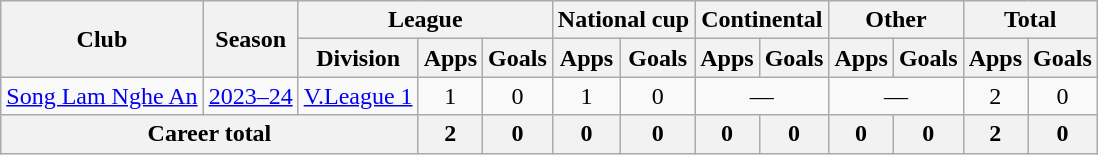<table class="wikitable" style="text-align:center">
<tr>
<th rowspan="2">Club</th>
<th rowspan="2">Season</th>
<th colspan="3">League</th>
<th colspan="2">National cup</th>
<th colspan="2">Continental</th>
<th colspan="2">Other</th>
<th colspan="2">Total</th>
</tr>
<tr>
<th>Division</th>
<th>Apps</th>
<th>Goals</th>
<th>Apps</th>
<th>Goals</th>
<th>Apps</th>
<th>Goals</th>
<th>Apps</th>
<th>Goals</th>
<th>Apps</th>
<th>Goals</th>
</tr>
<tr>
<td><a href='#'>Song Lam Nghe An</a></td>
<td><a href='#'>2023–24</a></td>
<td><a href='#'>V.League 1</a></td>
<td>1</td>
<td>0</td>
<td>1</td>
<td>0</td>
<td colspan="2">—</td>
<td colspan="2">—</td>
<td>2</td>
<td>0</td>
</tr>
<tr>
<th colspan="3">Career total</th>
<th>2</th>
<th>0</th>
<th>0</th>
<th>0</th>
<th>0</th>
<th>0</th>
<th>0</th>
<th>0</th>
<th>2</th>
<th>0</th>
</tr>
</table>
